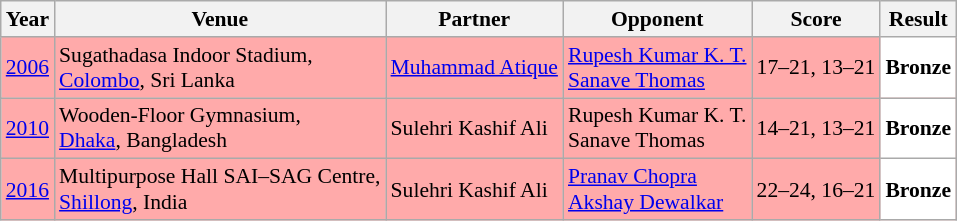<table class="sortable wikitable" style="font-size: 90%;">
<tr>
<th>Year</th>
<th>Venue</th>
<th>Partner</th>
<th>Opponent</th>
<th>Score</th>
<th>Result</th>
</tr>
<tr style="background:#FFAAAA">
<td align="center"><a href='#'>2006</a></td>
<td align="left">Sugathadasa Indoor Stadium,<br><a href='#'>Colombo</a>, Sri Lanka</td>
<td align="left"> <a href='#'>Muhammad Atique</a></td>
<td align="left"> <a href='#'>Rupesh Kumar K. T.</a><br> <a href='#'>Sanave Thomas</a></td>
<td align="left">17–21, 13–21</td>
<td style="text-align:left; background:white"> <strong>Bronze</strong></td>
</tr>
<tr style="background:#FFAAAA">
<td align="center"><a href='#'>2010</a></td>
<td align="left">Wooden-Floor Gymnasium,<br><a href='#'>Dhaka</a>, Bangladesh</td>
<td align="left"> Sulehri Kashif Ali</td>
<td align="left"> Rupesh Kumar K. T.<br> Sanave Thomas</td>
<td align="left">14–21, 13–21</td>
<td style="text-align:left; background:white"> <strong>Bronze</strong></td>
</tr>
<tr style="background:#FFAAAA">
<td align="center"><a href='#'>2016</a></td>
<td align="left">Multipurpose Hall SAI–SAG Centre,<br><a href='#'>Shillong</a>, India</td>
<td align="left"> Sulehri Kashif Ali</td>
<td align="left"> <a href='#'>Pranav Chopra</a><br> <a href='#'>Akshay Dewalkar</a></td>
<td align="left">22–24, 16–21</td>
<td style="text-align:left; background:white"> <strong>Bronze</strong></td>
</tr>
</table>
